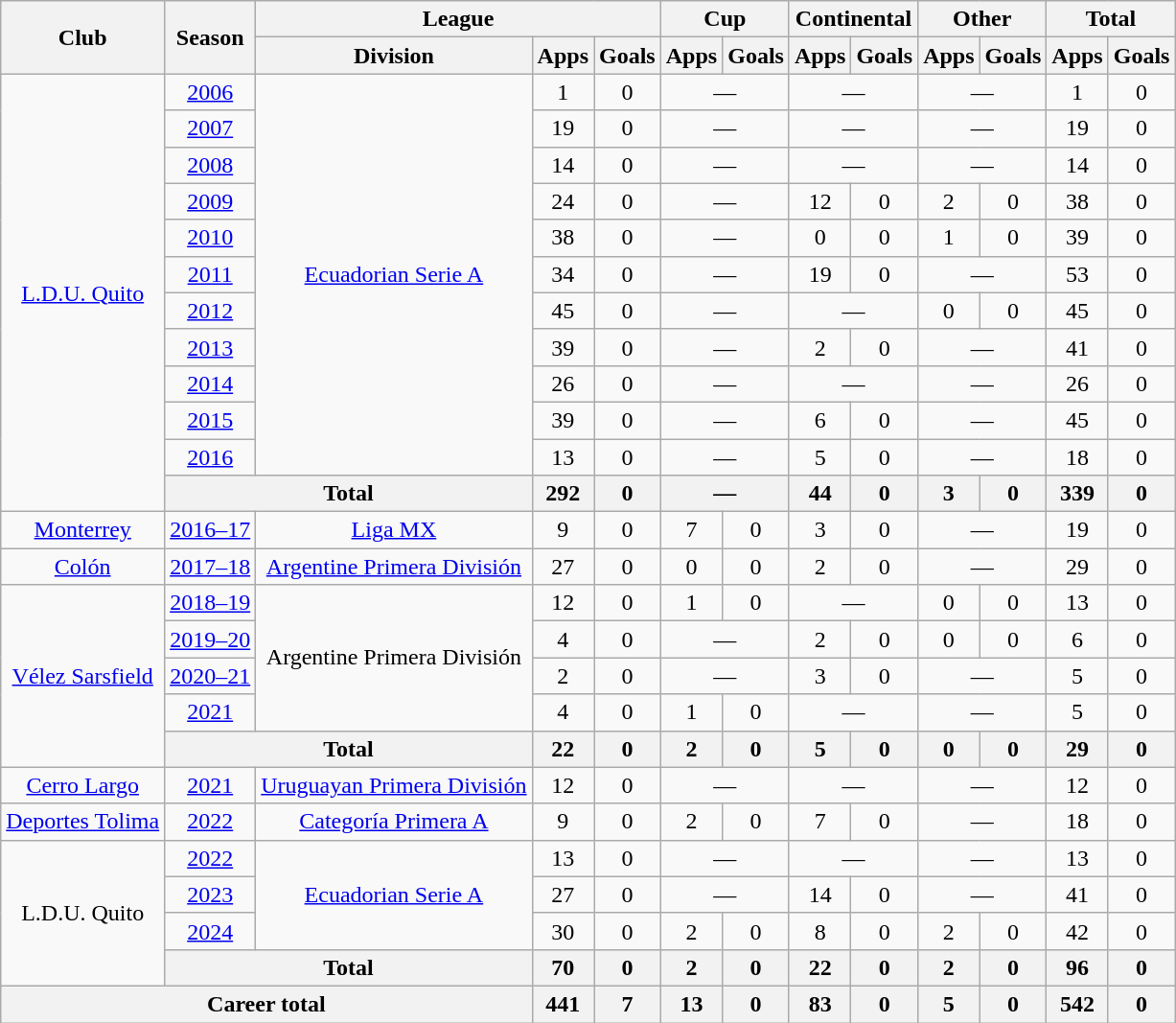<table class="wikitable" style="text-align:center">
<tr>
<th rowspan="2">Club</th>
<th rowspan="2">Season</th>
<th colspan="3">League</th>
<th colspan="2">Cup</th>
<th colspan="2">Continental</th>
<th colspan="2">Other</th>
<th colspan="2">Total</th>
</tr>
<tr>
<th>Division</th>
<th>Apps</th>
<th>Goals</th>
<th>Apps</th>
<th>Goals</th>
<th>Apps</th>
<th>Goals</th>
<th>Apps</th>
<th>Goals</th>
<th>Apps</th>
<th>Goals</th>
</tr>
<tr>
<td rowspan="12"><a href='#'>L.D.U. Quito</a></td>
<td><a href='#'>2006</a></td>
<td rowspan="11"><a href='#'>Ecuadorian Serie A</a></td>
<td>1</td>
<td>0</td>
<td colspan="2">—</td>
<td colspan="2">—</td>
<td colspan="2">—</td>
<td>1</td>
<td>0</td>
</tr>
<tr>
<td><a href='#'>2007</a></td>
<td>19</td>
<td>0</td>
<td colspan="2">—</td>
<td colspan="2">—</td>
<td colspan="2">—</td>
<td>19</td>
<td>0</td>
</tr>
<tr>
<td><a href='#'>2008</a></td>
<td>14</td>
<td>0</td>
<td colspan="2">—</td>
<td colspan="2">—</td>
<td colspan="2">—</td>
<td>14</td>
<td>0</td>
</tr>
<tr>
<td><a href='#'>2009</a></td>
<td>24</td>
<td>0</td>
<td colspan="2">—</td>
<td>12</td>
<td>0</td>
<td>2</td>
<td>0</td>
<td>38</td>
<td>0</td>
</tr>
<tr>
<td><a href='#'>2010</a></td>
<td>38</td>
<td>0</td>
<td colspan="2">—</td>
<td>0</td>
<td>0</td>
<td>1</td>
<td>0</td>
<td>39</td>
<td>0</td>
</tr>
<tr>
<td><a href='#'>2011</a></td>
<td>34</td>
<td>0</td>
<td colspan="2">—</td>
<td>19</td>
<td>0</td>
<td colspan="2">—</td>
<td>53</td>
<td>0</td>
</tr>
<tr>
<td><a href='#'>2012</a></td>
<td>45</td>
<td>0</td>
<td colspan="2">—</td>
<td colspan="2">—</td>
<td>0</td>
<td>0</td>
<td>45</td>
<td>0</td>
</tr>
<tr>
<td><a href='#'>2013</a></td>
<td>39</td>
<td>0</td>
<td colspan="2">—</td>
<td>2</td>
<td>0</td>
<td colspan="2">—</td>
<td>41</td>
<td>0</td>
</tr>
<tr>
<td><a href='#'>2014</a></td>
<td>26</td>
<td>0</td>
<td colspan="2">—</td>
<td colspan="2">—</td>
<td colspan="2">—</td>
<td>26</td>
<td>0</td>
</tr>
<tr>
<td><a href='#'>2015</a></td>
<td>39</td>
<td>0</td>
<td colspan="2">—</td>
<td>6</td>
<td>0</td>
<td colspan="2">—</td>
<td>45</td>
<td>0</td>
</tr>
<tr>
<td><a href='#'>2016</a></td>
<td>13</td>
<td>0</td>
<td colspan="2">—</td>
<td>5</td>
<td>0</td>
<td colspan="2">—</td>
<td>18</td>
<td>0</td>
</tr>
<tr>
<th colspan="2">Total</th>
<th>292</th>
<th>0</th>
<th colspan="2">—</th>
<th>44</th>
<th>0</th>
<th>3</th>
<th>0</th>
<th>339</th>
<th>0</th>
</tr>
<tr>
<td><a href='#'>Monterrey</a></td>
<td><a href='#'>2016–17</a></td>
<td><a href='#'>Liga MX</a></td>
<td>9</td>
<td>0</td>
<td>7</td>
<td>0</td>
<td>3</td>
<td>0</td>
<td colspan="2">—</td>
<td>19</td>
<td>0</td>
</tr>
<tr>
<td><a href='#'>Colón</a></td>
<td><a href='#'>2017–18</a></td>
<td><a href='#'>Argentine Primera División</a></td>
<td>27</td>
<td>0</td>
<td>0</td>
<td>0</td>
<td>2</td>
<td>0</td>
<td colspan="2">—</td>
<td>29</td>
<td>0</td>
</tr>
<tr>
<td rowspan="5"><a href='#'>Vélez Sarsfield</a></td>
<td><a href='#'>2018–19</a></td>
<td rowspan="4">Argentine Primera División</td>
<td>12</td>
<td>0</td>
<td>1</td>
<td>0</td>
<td colspan="2">—</td>
<td>0</td>
<td>0</td>
<td>13</td>
<td>0</td>
</tr>
<tr>
<td><a href='#'>2019–20</a></td>
<td>4</td>
<td>0</td>
<td colspan="2">—</td>
<td>2</td>
<td>0</td>
<td>0</td>
<td>0</td>
<td>6</td>
<td>0</td>
</tr>
<tr>
<td><a href='#'>2020–21</a></td>
<td>2</td>
<td>0</td>
<td colspan="2">—</td>
<td>3</td>
<td>0</td>
<td colspan="2">—</td>
<td>5</td>
<td>0</td>
</tr>
<tr>
<td><a href='#'>2021</a></td>
<td>4</td>
<td>0</td>
<td>1</td>
<td>0</td>
<td colspan="2">—</td>
<td colspan="2">—</td>
<td>5</td>
<td>0</td>
</tr>
<tr>
<th colspan="2">Total</th>
<th>22</th>
<th>0</th>
<th>2</th>
<th>0</th>
<th>5</th>
<th>0</th>
<th>0</th>
<th>0</th>
<th>29</th>
<th>0</th>
</tr>
<tr>
<td><a href='#'>Cerro Largo</a></td>
<td><a href='#'>2021</a></td>
<td><a href='#'>Uruguayan Primera División</a></td>
<td>12</td>
<td>0</td>
<td colspan="2">—</td>
<td colspan="2">—</td>
<td colspan="2">—</td>
<td>12</td>
<td>0</td>
</tr>
<tr>
<td><a href='#'>Deportes Tolima</a></td>
<td><a href='#'>2022</a></td>
<td><a href='#'>Categoría Primera A</a></td>
<td>9</td>
<td>0</td>
<td>2</td>
<td>0</td>
<td>7</td>
<td>0</td>
<td colspan="2">—</td>
<td>18</td>
<td>0</td>
</tr>
<tr>
<td rowspan="4">L.D.U. Quito</td>
<td><a href='#'>2022</a></td>
<td rowspan="3"><a href='#'>Ecuadorian Serie A</a></td>
<td>13</td>
<td>0</td>
<td colspan="2">—</td>
<td colspan="2">—</td>
<td colspan="2">—</td>
<td>13</td>
<td>0</td>
</tr>
<tr>
<td><a href='#'>2023</a></td>
<td>27</td>
<td>0</td>
<td colspan="2">—</td>
<td>14</td>
<td>0</td>
<td colspan="2">—</td>
<td>41</td>
<td>0</td>
</tr>
<tr>
<td><a href='#'>2024</a></td>
<td>30</td>
<td>0</td>
<td>2</td>
<td>0</td>
<td>8</td>
<td>0</td>
<td>2</td>
<td>0</td>
<td>42</td>
<td>0</td>
</tr>
<tr>
<th colspan="2">Total</th>
<th>70</th>
<th>0</th>
<th>2</th>
<th>0</th>
<th>22</th>
<th>0</th>
<th>2</th>
<th>0</th>
<th>96</th>
<th>0</th>
</tr>
<tr>
<th colspan="3">Career total</th>
<th>441</th>
<th>7</th>
<th>13</th>
<th>0</th>
<th>83</th>
<th>0</th>
<th>5</th>
<th>0</th>
<th>542</th>
<th>0</th>
</tr>
</table>
